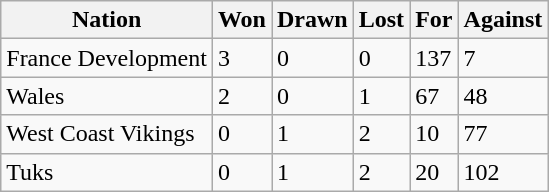<table class="wikitable">
<tr>
<th>Nation</th>
<th>Won</th>
<th>Drawn</th>
<th>Lost</th>
<th>For</th>
<th>Against</th>
</tr>
<tr>
<td>France Development</td>
<td>3</td>
<td>0</td>
<td>0</td>
<td>137</td>
<td>7</td>
</tr>
<tr>
<td>Wales</td>
<td>2</td>
<td>0</td>
<td>1</td>
<td>67</td>
<td>48</td>
</tr>
<tr>
<td>West Coast Vikings</td>
<td>0</td>
<td>1</td>
<td>2</td>
<td>10</td>
<td>77</td>
</tr>
<tr>
<td>Tuks</td>
<td>0</td>
<td>1</td>
<td>2</td>
<td>20</td>
<td>102</td>
</tr>
</table>
